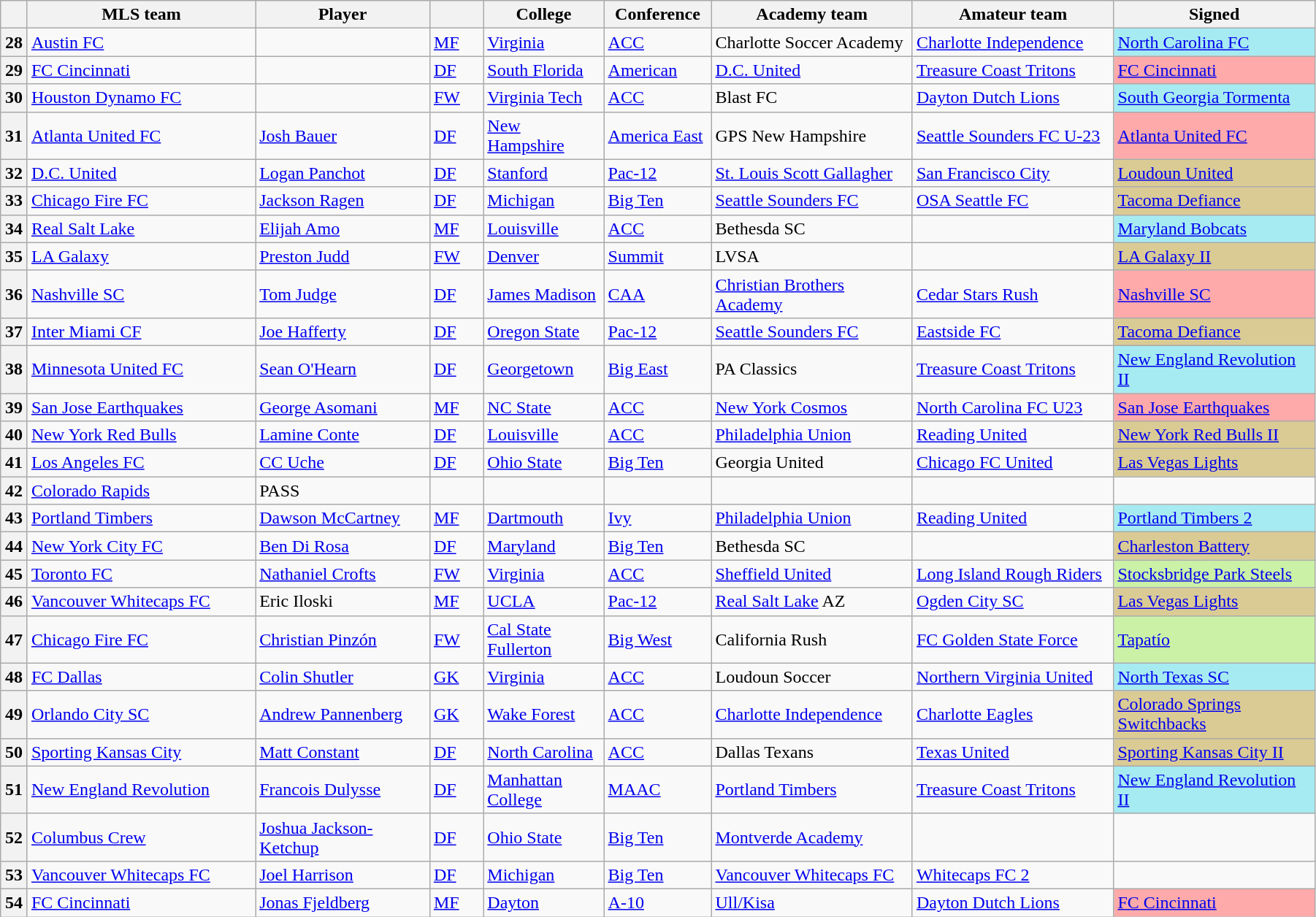<table class="wikitable sortable" style="width:95%">
<tr>
<th width=2%></th>
<th width=17%>MLS team</th>
<th width=13%>Player</th>
<th width=4%></th>
<th width="9%">College</th>
<th width=8%>Conference</th>
<th width="15%">Academy team</th>
<th width="15%">Amateur team</th>
<th width=15%>Signed</th>
</tr>
<tr>
<th>28</th>
<td><a href='#'>Austin FC</a></td>
<td> </td>
<td><a href='#'>MF</a></td>
<td><a href='#'>Virginia</a></td>
<td><a href='#'>ACC</a></td>
<td>Charlotte Soccer Academy</td>
<td><a href='#'>Charlotte Independence</a></td>
<td style="background:#A6EBF1;"> <a href='#'>North Carolina FC</a></td>
</tr>
<tr>
<th>29</th>
<td><a href='#'>FC Cincinnati</a></td>
<td> </td>
<td><a href='#'>DF</a></td>
<td><a href='#'>South Florida</a></td>
<td><a href='#'>American</a></td>
<td><a href='#'>D.C. United</a></td>
<td><a href='#'>Treasure Coast Tritons</a></td>
<td style="background:#FEAAAA;"> <a href='#'>FC Cincinnati</a></td>
</tr>
<tr>
<th>30</th>
<td><a href='#'>Houston Dynamo FC</a></td>
<td> </td>
<td><a href='#'>FW</a></td>
<td><a href='#'>Virginia Tech</a></td>
<td><a href='#'>ACC</a></td>
<td>Blast FC</td>
<td><a href='#'>Dayton Dutch Lions</a></td>
<td style="background:#A6EBF1;"> <a href='#'>South Georgia Tormenta</a></td>
</tr>
<tr>
<th>31</th>
<td><a href='#'>Atlanta United FC</a></td>
<td> <a href='#'>Josh Bauer</a></td>
<td><a href='#'>DF</a></td>
<td><a href='#'>New Hampshire</a></td>
<td><a href='#'>America East</a></td>
<td>GPS New Hampshire</td>
<td><a href='#'>Seattle Sounders FC U-23</a></td>
<td style="background:#FEAAAA;"> <a href='#'>Atlanta United FC</a></td>
</tr>
<tr>
<th>32</th>
<td><a href='#'>D.C. United</a></td>
<td> <a href='#'>Logan Panchot</a></td>
<td><a href='#'>DF</a></td>
<td><a href='#'>Stanford</a></td>
<td><a href='#'>Pac-12</a></td>
<td><a href='#'>St. Louis Scott Gallagher</a></td>
<td><a href='#'>San Francisco City</a></td>
<td style="background:#DACB95;"> <a href='#'>Loudoun United</a></td>
</tr>
<tr>
<th>33</th>
<td><a href='#'>Chicago Fire FC</a></td>
<td> <a href='#'>Jackson Ragen</a></td>
<td><a href='#'>DF</a></td>
<td><a href='#'>Michigan</a></td>
<td><a href='#'>Big Ten</a></td>
<td><a href='#'>Seattle Sounders FC</a></td>
<td><a href='#'>OSA Seattle FC</a></td>
<td style="background:#DACB95;"> <a href='#'>Tacoma Defiance</a></td>
</tr>
<tr>
<th>34</th>
<td><a href='#'>Real Salt Lake</a></td>
<td> <a href='#'>Elijah Amo</a></td>
<td><a href='#'>MF</a></td>
<td><a href='#'>Louisville</a></td>
<td><a href='#'>ACC</a></td>
<td>Bethesda SC</td>
<td></td>
<td style="background:#A6EBF1;"> <a href='#'>Maryland Bobcats</a></td>
</tr>
<tr>
<th>35</th>
<td><a href='#'>LA Galaxy</a></td>
<td> <a href='#'>Preston Judd</a></td>
<td><a href='#'>FW</a></td>
<td><a href='#'>Denver</a></td>
<td><a href='#'>Summit</a></td>
<td>LVSA</td>
<td></td>
<td style="background:#DACB95;"> <a href='#'>LA Galaxy II</a></td>
</tr>
<tr>
<th>36</th>
<td><a href='#'>Nashville SC</a></td>
<td> <a href='#'>Tom Judge</a></td>
<td><a href='#'>DF</a></td>
<td><a href='#'>James Madison</a></td>
<td><a href='#'>CAA</a></td>
<td><a href='#'>Christian Brothers Academy</a></td>
<td><a href='#'>Cedar Stars Rush</a></td>
<td style="background:#FEAAAA;"> <a href='#'>Nashville SC</a></td>
</tr>
<tr>
<th>37</th>
<td><a href='#'>Inter Miami CF</a></td>
<td> <a href='#'>Joe Hafferty</a></td>
<td><a href='#'>DF</a></td>
<td><a href='#'>Oregon State</a></td>
<td><a href='#'>Pac-12</a></td>
<td><a href='#'>Seattle Sounders FC</a></td>
<td><a href='#'>Eastside FC</a></td>
<td style="background:#DACB95;"> <a href='#'>Tacoma Defiance</a></td>
</tr>
<tr>
<th>38</th>
<td><a href='#'>Minnesota United FC</a></td>
<td> <a href='#'>Sean O'Hearn</a></td>
<td><a href='#'>DF</a></td>
<td><a href='#'>Georgetown</a></td>
<td><a href='#'>Big East</a></td>
<td>PA Classics</td>
<td><a href='#'>Treasure Coast Tritons</a></td>
<td style="background:#A6EBF1;"> <a href='#'>New England Revolution II</a> </td>
</tr>
<tr>
<th>39</th>
<td><a href='#'>San Jose Earthquakes</a></td>
<td> <a href='#'>George Asomani</a></td>
<td><a href='#'>MF</a></td>
<td><a href='#'>NC State</a></td>
<td><a href='#'>ACC</a></td>
<td><a href='#'>New York Cosmos</a></td>
<td><a href='#'>North Carolina FC U23</a></td>
<td style="background:#FEAAAA;"> <a href='#'>San Jose Earthquakes</a></td>
</tr>
<tr>
<th>40</th>
<td><a href='#'>New York Red Bulls</a></td>
<td> <a href='#'>Lamine Conte</a></td>
<td><a href='#'>DF</a></td>
<td><a href='#'>Louisville</a></td>
<td><a href='#'>ACC</a></td>
<td><a href='#'>Philadelphia Union</a></td>
<td><a href='#'>Reading United</a></td>
<td style="background:#DACB95;"> <a href='#'>New York Red Bulls II</a></td>
</tr>
<tr>
<th>41</th>
<td><a href='#'>Los Angeles FC</a></td>
<td> <a href='#'>CC Uche</a></td>
<td><a href='#'>DF</a></td>
<td><a href='#'>Ohio State</a></td>
<td><a href='#'>Big Ten</a></td>
<td>Georgia United</td>
<td><a href='#'>Chicago FC United</a></td>
<td style="background:#DACB95;"> <a href='#'>Las Vegas Lights</a></td>
</tr>
<tr>
<th>42</th>
<td><a href='#'>Colorado Rapids</a></td>
<td>PASS</td>
<td></td>
<td></td>
<td></td>
<td></td>
<td></td>
<td></td>
</tr>
<tr>
<th>43</th>
<td><a href='#'>Portland Timbers</a></td>
<td> <a href='#'>Dawson McCartney</a></td>
<td><a href='#'>MF</a></td>
<td><a href='#'>Dartmouth</a></td>
<td><a href='#'>Ivy</a></td>
<td><a href='#'>Philadelphia Union</a></td>
<td><a href='#'>Reading United</a></td>
<td style="background:#A6EBF1;"> <a href='#'>Portland Timbers 2</a></td>
</tr>
<tr>
<th>44</th>
<td><a href='#'>New York City FC</a></td>
<td> <a href='#'>Ben Di Rosa</a></td>
<td><a href='#'>DF</a></td>
<td><a href='#'>Maryland</a></td>
<td><a href='#'>Big Ten</a></td>
<td>Bethesda SC</td>
<td></td>
<td style="background:#DACB95;"> <a href='#'>Charleston Battery</a></td>
</tr>
<tr>
<th>45</th>
<td><a href='#'>Toronto FC</a></td>
<td> <a href='#'>Nathaniel Crofts</a></td>
<td><a href='#'>FW</a></td>
<td><a href='#'>Virginia</a></td>
<td><a href='#'>ACC</a></td>
<td><a href='#'>Sheffield United</a></td>
<td><a href='#'>Long Island Rough Riders</a></td>
<td style="background:#CBF1A6;"> <a href='#'>Stocksbridge Park Steels</a></td>
</tr>
<tr>
<th>46</th>
<td><a href='#'>Vancouver Whitecaps FC</a></td>
<td> Eric Iloski</td>
<td><a href='#'>MF</a></td>
<td><a href='#'>UCLA</a></td>
<td><a href='#'>Pac-12</a></td>
<td><a href='#'>Real Salt Lake</a> AZ</td>
<td><a href='#'>Ogden City SC</a></td>
<td style="background:#DACB95;"> <a href='#'>Las Vegas Lights</a></td>
</tr>
<tr>
<th>47</th>
<td><a href='#'>Chicago Fire FC</a></td>
<td> <a href='#'>Christian Pinzón</a></td>
<td><a href='#'>FW</a></td>
<td><a href='#'>Cal State Fullerton</a></td>
<td><a href='#'>Big West</a></td>
<td>California Rush</td>
<td><a href='#'>FC Golden State Force</a></td>
<td style="background:#CBF1A6;"> <a href='#'>Tapatío</a></td>
</tr>
<tr>
<th>48</th>
<td><a href='#'>FC Dallas</a></td>
<td> <a href='#'>Colin Shutler</a></td>
<td><a href='#'>GK</a></td>
<td><a href='#'>Virginia</a></td>
<td><a href='#'>ACC</a></td>
<td>Loudoun Soccer</td>
<td><a href='#'>Northern Virginia United</a></td>
<td style="background:#A6EBF1;"> <a href='#'>North Texas SC</a></td>
</tr>
<tr>
<th>49</th>
<td><a href='#'>Orlando City SC</a></td>
<td> <a href='#'>Andrew Pannenberg</a></td>
<td><a href='#'>GK</a></td>
<td><a href='#'>Wake Forest</a></td>
<td><a href='#'>ACC</a></td>
<td><a href='#'>Charlotte Independence</a></td>
<td><a href='#'>Charlotte Eagles</a></td>
<td style="background:#DACB95;"> <a href='#'>Colorado Springs Switchbacks</a></td>
</tr>
<tr>
<th>50</th>
<td><a href='#'>Sporting Kansas City</a></td>
<td> <a href='#'>Matt Constant</a></td>
<td><a href='#'>DF</a></td>
<td><a href='#'>North Carolina</a></td>
<td><a href='#'>ACC</a></td>
<td>Dallas Texans</td>
<td><a href='#'>Texas United</a></td>
<td style="background:#DACB95;"> <a href='#'>Sporting Kansas City II</a></td>
</tr>
<tr>
<th>51</th>
<td><a href='#'>New England Revolution</a></td>
<td> <a href='#'>Francois Dulysse</a></td>
<td><a href='#'>DF</a></td>
<td><a href='#'>Manhattan College</a></td>
<td><a href='#'>MAAC</a></td>
<td><a href='#'>Portland Timbers</a></td>
<td><a href='#'>Treasure Coast Tritons</a></td>
<td style="background:#A6EBF1;"> <a href='#'>New England Revolution II</a> </td>
</tr>
<tr>
<th>52</th>
<td><a href='#'>Columbus Crew</a></td>
<td> <a href='#'>Joshua Jackson-Ketchup</a></td>
<td><a href='#'>DF</a></td>
<td><a href='#'>Ohio State</a></td>
<td><a href='#'>Big Ten</a></td>
<td><a href='#'>Montverde Academy</a></td>
<td></td>
<td></td>
</tr>
<tr>
<th>53</th>
<td><a href='#'>Vancouver Whitecaps FC</a></td>
<td> <a href='#'>Joel Harrison</a></td>
<td><a href='#'>DF</a></td>
<td><a href='#'>Michigan</a></td>
<td><a href='#'>Big Ten</a></td>
<td><a href='#'>Vancouver Whitecaps FC</a></td>
<td><a href='#'>Whitecaps FC 2</a></td>
<td></td>
</tr>
<tr>
<th>54</th>
<td><a href='#'>FC Cincinnati</a></td>
<td> <a href='#'>Jonas Fjeldberg</a></td>
<td><a href='#'>MF</a></td>
<td><a href='#'>Dayton</a></td>
<td><a href='#'>A-10</a></td>
<td><a href='#'>Ull/Kisa</a></td>
<td><a href='#'>Dayton Dutch Lions</a></td>
<td style="background:#FEAAAA;"> <a href='#'>FC Cincinnati</a></td>
</tr>
</table>
